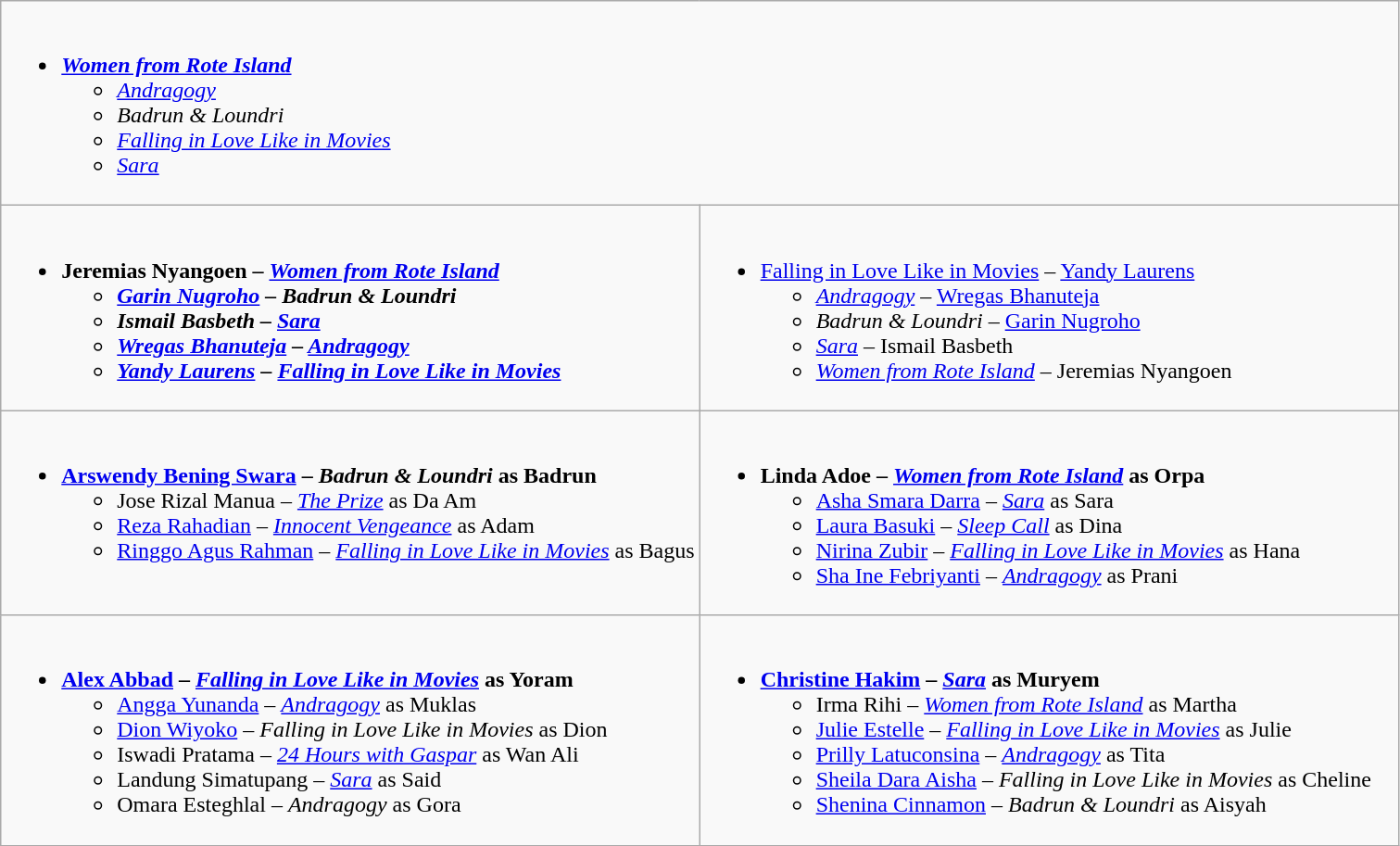<table class="wikitable" role="presentation">
<tr>
<td style="vertical-align:top; width:50%;" colspan="2"><br><ul><li><strong><em><a href='#'>Women from Rote Island</a></em></strong><ul><li><em><a href='#'>Andragogy</a></em></li><li><em>Badrun & Loundri</em></li><li><em><a href='#'>Falling in Love Like in Movies</a></em></li><li><em><a href='#'>Sara</a></em></li></ul></li></ul></td>
</tr>
<tr>
<td style="vertical-align:top; width:50%;"><br><ul><li><strong>Jeremias Nyangoen – <em><a href='#'>Women from Rote Island</a><strong><em><ul><li><a href='#'>Garin Nugroho</a> – </em>Badrun & Loundri<em></li><li>Ismail Basbeth – </em><a href='#'>Sara</a><em></li><li><a href='#'>Wregas Bhanuteja</a> – </em><a href='#'>Andragogy</a><em></li><li><a href='#'>Yandy Laurens</a> – </em><a href='#'>Falling in Love Like in Movies</a><em></li></ul></li></ul></td>
<td style="vertical-align:top; width:50%;"><br><ul><li></em></strong><a href='#'>Falling in Love Like in Movies</a></em> – <a href='#'>Yandy Laurens</a></strong><ul><li><em><a href='#'>Andragogy</a></em> – <a href='#'>Wregas Bhanuteja</a></li><li><em>Badrun & Loundri</em> – <a href='#'>Garin Nugroho</a></li><li><em><a href='#'>Sara</a></em> – Ismail Basbeth</li><li><em><a href='#'>Women from Rote Island</a></em> – Jeremias Nyangoen</li></ul></li></ul></td>
</tr>
<tr>
<td style="vertical-align:top; width:50%;"><br><ul><li><strong><a href='#'>Arswendy Bening Swara</a> – <em>Badrun & Loundri</em> as Badrun</strong><ul><li>Jose Rizal Manua – <em><a href='#'>The Prize</a></em> as Da Am</li><li><a href='#'>Reza Rahadian</a> – <em><a href='#'>Innocent Vengeance</a></em> as Adam</li><li><a href='#'>Ringgo Agus Rahman</a> – <em><a href='#'>Falling in Love Like in Movies</a></em> as Bagus</li></ul></li></ul></td>
<td style="vertical-align:top; width:50%;"><br><ul><li><strong>Linda Adoe – <em><a href='#'>Women from Rote Island</a></em> as Orpa</strong><ul><li><a href='#'>Asha Smara Darra</a> – <em><a href='#'>Sara</a></em> as Sara</li><li><a href='#'>Laura Basuki</a> – <em><a href='#'>Sleep Call</a></em> as Dina</li><li><a href='#'>Nirina Zubir</a> – <em><a href='#'>Falling in Love Like in Movies</a></em> as Hana</li><li><a href='#'>Sha Ine Febriyanti</a> – <em><a href='#'>Andragogy</a></em> as Prani</li></ul></li></ul></td>
</tr>
<tr>
<td style="vertical-align:top; width:50%;"><br><ul><li><strong><a href='#'>Alex Abbad</a> – <em><a href='#'>Falling in Love Like in Movies</a></em> as Yoram</strong><ul><li><a href='#'>Angga Yunanda</a> – <em><a href='#'>Andragogy</a></em> as Muklas</li><li><a href='#'>Dion Wiyoko</a> – <em>Falling in Love Like in Movies</em> as Dion</li><li>Iswadi Pratama – <em><a href='#'>24 Hours with Gaspar</a></em> as Wan Ali</li><li>Landung Simatupang – <em><a href='#'>Sara</a></em> as Said</li><li>Omara Esteghlal – <em>Andragogy</em> as Gora</li></ul></li></ul></td>
<td style="vertical-align:top; width:50%;"><br><ul><li><strong><a href='#'>Christine Hakim</a> – <em><a href='#'>Sara</a></em> as Muryem</strong><ul><li>Irma Rihi – <em><a href='#'>Women from Rote Island</a></em> as Martha</li><li><a href='#'>Julie Estelle</a> – <em><a href='#'>Falling in Love Like in Movies</a></em> as Julie</li><li><a href='#'>Prilly Latuconsina</a> – <em><a href='#'>Andragogy</a></em> as Tita</li><li><a href='#'>Sheila Dara Aisha</a> – <em>Falling in Love Like in Movies</em> as Cheline</li><li><a href='#'>Shenina Cinnamon</a> – <em>Badrun & Loundri</em> as Aisyah</li></ul></li></ul></td>
</tr>
</table>
